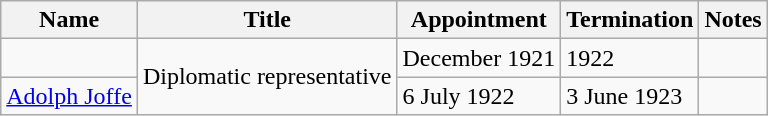<table class="wikitable">
<tr valign="middle">
<th>Name</th>
<th>Title</th>
<th>Appointment</th>
<th>Termination</th>
<th>Notes</th>
</tr>
<tr>
<td></td>
<td rowspan="2">Diplomatic representative</td>
<td>December 1921</td>
<td>1922</td>
<td></td>
</tr>
<tr>
<td><a href='#'>Adolph Joffe</a></td>
<td>6 July 1922</td>
<td>3 June 1923</td>
<td></td>
</tr>
</table>
